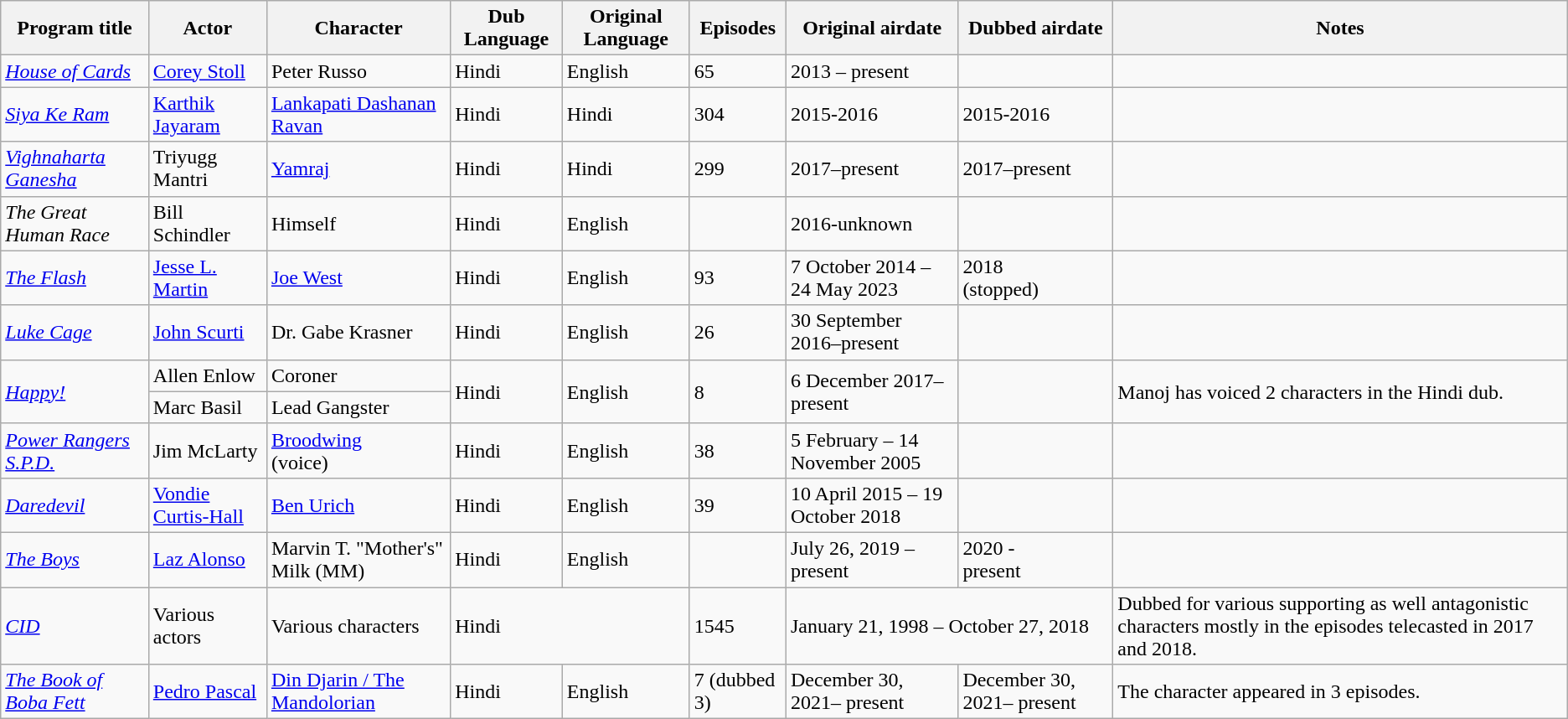<table class="wikitable">
<tr>
<th>Program title</th>
<th>Actor</th>
<th>Character</th>
<th>Dub Language</th>
<th>Original Language</th>
<th>Episodes</th>
<th>Original airdate</th>
<th>Dubbed airdate</th>
<th>Notes</th>
</tr>
<tr>
<td><a href='#'><em>House of Cards</em></a></td>
<td><a href='#'>Corey Stoll</a></td>
<td>Peter Russo</td>
<td>Hindi</td>
<td>English</td>
<td>65</td>
<td>2013 – present</td>
<td></td>
<td></td>
</tr>
<tr>
<td><em><a href='#'>Siya Ke Ram</a></em></td>
<td><a href='#'>Karthik Jayaram</a></td>
<td><a href='#'>Lankapati Dashanan Ravan</a></td>
<td>Hindi</td>
<td>Hindi</td>
<td>304</td>
<td>2015-2016</td>
<td>2015-2016</td>
<td></td>
</tr>
<tr>
<td><em><a href='#'>Vighnaharta Ganesha</a></em></td>
<td>Triyugg Mantri</td>
<td><a href='#'>Yamraj</a></td>
<td>Hindi</td>
<td>Hindi</td>
<td>299</td>
<td>2017–present</td>
<td>2017–present</td>
<td></td>
</tr>
<tr>
<td><em>The Great Human Race</em></td>
<td>Bill Schindler</td>
<td>Himself</td>
<td>Hindi</td>
<td>English</td>
<td></td>
<td>2016-unknown</td>
<td></td>
<td></td>
</tr>
<tr>
<td><a href='#'><em>The Flash</em></a></td>
<td><a href='#'>Jesse L. Martin</a></td>
<td><a href='#'>Joe West</a></td>
<td>Hindi</td>
<td>English</td>
<td>93</td>
<td>7 October 2014 – 24 May 2023</td>
<td>2018<br>(stopped)</td>
<td></td>
</tr>
<tr>
<td><a href='#'><em>Luke Cage</em></a></td>
<td><a href='#'>John Scurti</a></td>
<td>Dr. Gabe Krasner</td>
<td>Hindi</td>
<td>English</td>
<td>26</td>
<td>30 September 2016–present</td>
<td></td>
<td></td>
</tr>
<tr>
<td rowspan="2" style="text-align:centre"><a href='#'><em>Happy!</em></a></td>
<td>Allen Enlow</td>
<td>Coroner</td>
<td rowspan="2" style="text-align:centre">Hindi</td>
<td rowspan="2" style="text-align:centre">English</td>
<td rowspan="2" style="text-align:centre">8</td>
<td rowspan="2" style="text-align:centre">6 December 2017–present</td>
<td rowspan="2" style="text-align:centre"></td>
<td rowspan="2" style="text-align:centre">Manoj has voiced 2 characters in the Hindi dub.</td>
</tr>
<tr>
<td>Marc Basil</td>
<td>Lead Gangster</td>
</tr>
<tr>
<td><em><a href='#'>Power Rangers S.P.D.</a></em></td>
<td>Jim McLarty</td>
<td><a href='#'>Broodwing</a><br>(voice)</td>
<td>Hindi</td>
<td>English</td>
<td>38</td>
<td>5 February – 14 November 2005</td>
<td></td>
<td></td>
</tr>
<tr>
<td><a href='#'><em>Daredevil</em></a></td>
<td><a href='#'>Vondie Curtis-Hall</a></td>
<td><a href='#'>Ben Urich</a></td>
<td>Hindi</td>
<td>English</td>
<td>39</td>
<td>10 April 2015 – 19 October 2018</td>
<td></td>
<td></td>
</tr>
<tr>
<td><em><a href='#'>The Boys</a></em></td>
<td><a href='#'>Laz Alonso</a></td>
<td>Marvin T. "Mother's" Milk (MM)</td>
<td>Hindi</td>
<td>English</td>
<td></td>
<td>July 26, 2019 – <br>present</td>
<td>2020 - <br>present</td>
<td></td>
</tr>
<tr>
<td><a href='#'><em>CID</em></a></td>
<td>Various actors</td>
<td>Various characters</td>
<td colspan="2" style="text-align:centre">Hindi</td>
<td>1545</td>
<td colspan="2" style="text-align:centre">January 21, 1998 – October 27, 2018</td>
<td>Dubbed for various supporting as well antagonistic characters mostly in the episodes telecasted in 2017 and 2018.</td>
</tr>
<tr>
<td><em><a href='#'>The Book of Boba Fett</a></em></td>
<td><a href='#'>Pedro Pascal</a></td>
<td><a href='#'>Din Djarin / The Mandolorian</a></td>
<td>Hindi</td>
<td>English</td>
<td>7 (dubbed 3)</td>
<td>December 30, 2021– present</td>
<td>December 30, 2021– present</td>
<td>The character appeared in 3 episodes.</td>
</tr>
</table>
